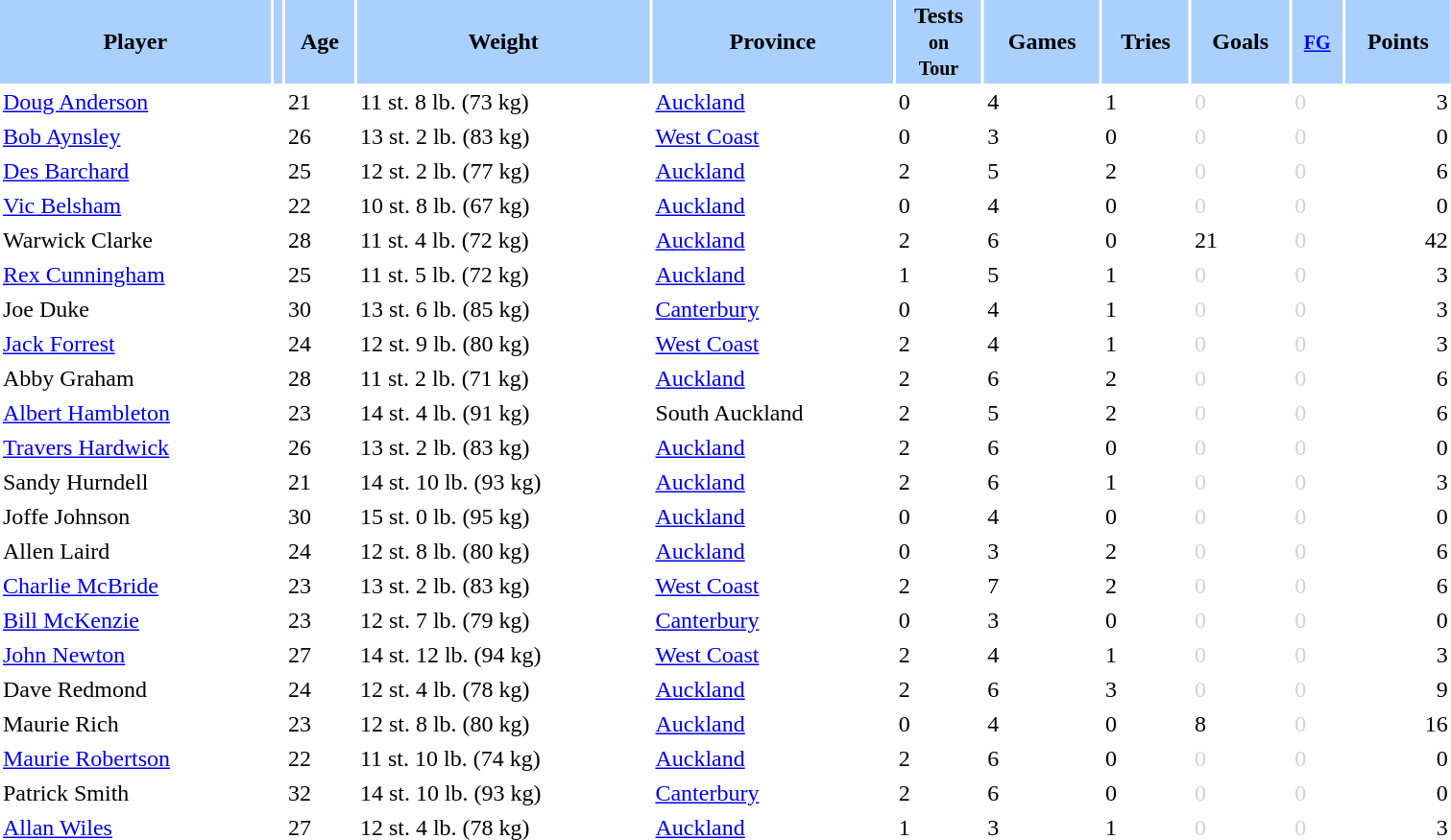<table class="sortable" border="0" cellspacing="2" cellpadding="2" style="width:80%;" style="text-align:center;">
<tr style="background:#AAD0FF">
<th>Player</th>
<th></th>
<th>Age</th>
<th>Weight</th>
<th>Province</th>
<th>Tests<br><small>on<br>Tour</small></th>
<th>Games</th>
<th>Tries</th>
<th>Goals</th>
<th><small><a href='#'>FG</a></small></th>
<th>Points</th>
</tr>
<tr>
<td align=left><a href='#'>Doug Anderson</a></td>
<td></td>
<td>21</td>
<td>11 st. 8 lb. (73 kg)</td>
<td align=left> <a href='#'>Auckland</a></td>
<td>0</td>
<td>4</td>
<td>1</td>
<td style="color:lightgray">0</td>
<td style="color:lightgray">0</td>
<td align=right>3</td>
</tr>
<tr>
<td align=left><a href='#'>Bob Aynsley</a></td>
<td></td>
<td>26</td>
<td>13 st. 2 lb. (83 kg)</td>
<td align=left> <a href='#'>West Coast</a></td>
<td>0</td>
<td>3</td>
<td>0</td>
<td style="color:lightgray">0</td>
<td style="color:lightgray">0</td>
<td align=right>0</td>
</tr>
<tr>
<td align=left><a href='#'>Des Barchard</a></td>
<td></td>
<td>25</td>
<td>12 st. 2 lb. (77 kg)</td>
<td align=left> <a href='#'>Auckland</a></td>
<td>2</td>
<td>5</td>
<td>2</td>
<td style="color:lightgray">0</td>
<td style="color:lightgray">0</td>
<td align=right>6</td>
</tr>
<tr>
<td align=left><a href='#'>Vic Belsham</a></td>
<td></td>
<td>22</td>
<td>10 st. 8 lb. (67 kg)</td>
<td align=left> <a href='#'>Auckland</a></td>
<td>0</td>
<td>4</td>
<td>0</td>
<td style="color:lightgray">0</td>
<td style="color:lightgray">0</td>
<td align=right>0</td>
</tr>
<tr>
<td align=left>Warwick Clarke</td>
<td></td>
<td>28</td>
<td>11 st. 4 lb. (72 kg)</td>
<td align=left> <a href='#'>Auckland</a></td>
<td>2</td>
<td>6</td>
<td>0</td>
<td>21</td>
<td style="color:lightgray">0</td>
<td align=right>42</td>
</tr>
<tr>
<td align=left><a href='#'>Rex Cunningham</a></td>
<td></td>
<td>25</td>
<td>11 st. 5 lb. (72 kg)</td>
<td align=left> <a href='#'>Auckland</a></td>
<td>1</td>
<td>5</td>
<td>1</td>
<td style="color:lightgray">0</td>
<td style="color:lightgray">0</td>
<td align=right>3</td>
</tr>
<tr>
<td align=left>Joe Duke</td>
<td></td>
<td>30</td>
<td>13 st. 6 lb. (85 kg)</td>
<td align=left> <a href='#'>Canterbury</a></td>
<td>0</td>
<td>4</td>
<td>1</td>
<td style="color:lightgray">0</td>
<td style="color:lightgray">0</td>
<td align=right>3</td>
</tr>
<tr>
<td align=left><a href='#'>Jack Forrest</a></td>
<td></td>
<td>24</td>
<td>12 st. 9 lb. (80 kg)</td>
<td align=left> <a href='#'>West Coast</a></td>
<td>2</td>
<td>4</td>
<td>1</td>
<td style="color:lightgray">0</td>
<td style="color:lightgray">0</td>
<td align=right>3</td>
</tr>
<tr>
<td align=left>Abby Graham</td>
<td></td>
<td>28</td>
<td>11 st. 2 lb. (71 kg)</td>
<td align=left> <a href='#'>Auckland</a></td>
<td>2</td>
<td>6</td>
<td>2</td>
<td style="color:lightgray">0</td>
<td style="color:lightgray">0</td>
<td align=right>6</td>
</tr>
<tr>
<td align=left><a href='#'>Albert Hambleton</a></td>
<td></td>
<td>23</td>
<td>14 st. 4 lb. (91 kg)</td>
<td align=left>South Auckland</td>
<td>2</td>
<td>5</td>
<td>2</td>
<td style="color:lightgray">0</td>
<td style="color:lightgray">0</td>
<td align=right>6</td>
</tr>
<tr>
<td align=left><a href='#'>Travers Hardwick</a></td>
<td></td>
<td>26</td>
<td>13 st. 2 lb. (83 kg)</td>
<td align=left> <a href='#'>Auckland</a></td>
<td>2</td>
<td>6</td>
<td>0</td>
<td style="color:lightgray">0</td>
<td style="color:lightgray">0</td>
<td align=right>0</td>
</tr>
<tr>
<td align=left>Sandy Hurndell</td>
<td></td>
<td>21</td>
<td>14 st. 10 lb. (93 kg)</td>
<td align=left> <a href='#'>Auckland</a></td>
<td>2</td>
<td>6</td>
<td>1</td>
<td style="color:lightgray">0</td>
<td style="color:lightgray">0</td>
<td align=right>3</td>
</tr>
<tr>
<td align=left>Joffe Johnson</td>
<td></td>
<td>30</td>
<td>15 st. 0 lb. (95 kg)</td>
<td align=left> <a href='#'>Auckland</a></td>
<td>0</td>
<td>4</td>
<td>0</td>
<td style="color:lightgray">0</td>
<td style="color:lightgray">0</td>
<td align=right>0</td>
</tr>
<tr>
<td align=left>Allen Laird</td>
<td></td>
<td>24</td>
<td>12 st. 8 lb. (80 kg)</td>
<td align=left> <a href='#'>Auckland</a></td>
<td>0</td>
<td>3</td>
<td>2</td>
<td style="color:lightgray">0</td>
<td style="color:lightgray">0</td>
<td align=right>6</td>
</tr>
<tr>
<td align=left><a href='#'>Charlie McBride</a></td>
<td></td>
<td>23</td>
<td>13 st. 2 lb. (83 kg)</td>
<td align=left> <a href='#'>West Coast</a></td>
<td>2</td>
<td>7</td>
<td>2</td>
<td style="color:lightgray">0</td>
<td style="color:lightgray">0</td>
<td align=right>6</td>
</tr>
<tr>
<td align=left><a href='#'>Bill McKenzie</a></td>
<td></td>
<td>23</td>
<td>12 st. 7 lb. (79 kg)</td>
<td align=left> <a href='#'>Canterbury</a></td>
<td>0</td>
<td>3</td>
<td>0</td>
<td style="color:lightgray">0</td>
<td style="color:lightgray">0</td>
<td align=right>0</td>
</tr>
<tr>
<td align=left><a href='#'>John Newton</a></td>
<td></td>
<td>27</td>
<td>14 st. 12 lb. (94 kg)</td>
<td align=left> <a href='#'>West Coast</a></td>
<td>2</td>
<td>4</td>
<td>1</td>
<td style="color:lightgray">0</td>
<td style="color:lightgray">0</td>
<td align=right>3</td>
</tr>
<tr>
<td align=left>Dave Redmond</td>
<td></td>
<td>24</td>
<td>12 st. 4 lb. (78 kg)</td>
<td align=left> <a href='#'>Auckland</a></td>
<td>2</td>
<td>6</td>
<td>3</td>
<td style="color:lightgray">0</td>
<td style="color:lightgray">0</td>
<td align=right>9</td>
</tr>
<tr>
<td align=left>Maurie Rich</td>
<td></td>
<td>23</td>
<td>12 st. 8 lb. (80 kg)</td>
<td align=left> <a href='#'>Auckland</a></td>
<td>0</td>
<td>4</td>
<td>0</td>
<td>8</td>
<td style="color:lightgray">0</td>
<td align=right>16</td>
</tr>
<tr>
<td align=left><a href='#'>Maurie Robertson</a></td>
<td></td>
<td>22</td>
<td>11 st. 10 lb. (74 kg)</td>
<td align=left> <a href='#'>Auckland</a></td>
<td>2</td>
<td>6</td>
<td>0</td>
<td style="color:lightgray">0</td>
<td style="color:lightgray">0</td>
<td align=right>0</td>
</tr>
<tr>
<td align=left>Patrick Smith</td>
<td></td>
<td>32</td>
<td>14 st. 10 lb. (93 kg)</td>
<td align=left> <a href='#'>Canterbury</a></td>
<td>2</td>
<td>6</td>
<td>0</td>
<td style="color:lightgray">0</td>
<td style="color:lightgray">0</td>
<td align=right>0</td>
</tr>
<tr>
<td align=left><a href='#'>Allan Wiles</a></td>
<td></td>
<td>27</td>
<td>12 st. 4 lb. (78 kg)</td>
<td align=left> <a href='#'>Auckland</a></td>
<td>1</td>
<td>3</td>
<td>1</td>
<td style="color:lightgray">0</td>
<td style="color:lightgray">0</td>
<td align=right>3</td>
</tr>
</table>
